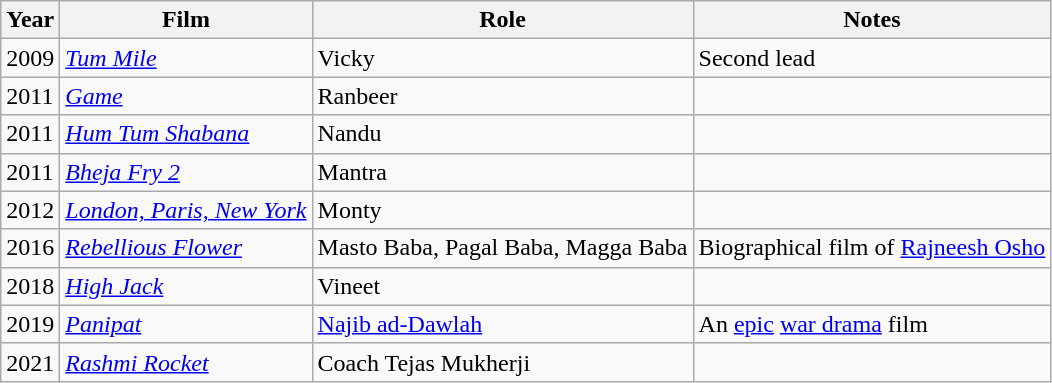<table class="wikitable sortable">
<tr>
<th>Year</th>
<th>Film</th>
<th>Role</th>
<th>Notes</th>
</tr>
<tr>
<td>2009</td>
<td><em><a href='#'>Tum Mile</a></em></td>
<td>Vicky</td>
<td>Second lead</td>
</tr>
<tr>
<td>2011</td>
<td><em><a href='#'>Game</a></em></td>
<td>Ranbeer</td>
<td></td>
</tr>
<tr>
<td>2011</td>
<td><em><a href='#'>Hum Tum Shabana</a></em></td>
<td>Nandu</td>
<td></td>
</tr>
<tr>
<td>2011</td>
<td><em><a href='#'>Bheja Fry 2</a></em></td>
<td>Mantra</td>
<td></td>
</tr>
<tr>
<td>2012</td>
<td><em><a href='#'>London, Paris, New York</a></em></td>
<td>Monty</td>
<td></td>
</tr>
<tr>
<td>2016</td>
<td><em><a href='#'>Rebellious Flower</a></em></td>
<td>Masto Baba, Pagal Baba, Magga Baba</td>
<td>Biographical film of <a href='#'>Rajneesh Osho</a></td>
</tr>
<tr>
<td>2018</td>
<td><em><a href='#'>High Jack</a></em></td>
<td>Vineet</td>
<td></td>
</tr>
<tr>
<td>2019</td>
<td><em><a href='#'>Panipat</a></em></td>
<td><a href='#'>Najib ad-Dawlah</a></td>
<td>An <a href='#'>epic</a> <a href='#'>war drama</a> film</td>
</tr>
<tr>
<td>2021</td>
<td><em><a href='#'>Rashmi Rocket</a></td>
<td>Coach Tejas Mukherji</td>
<td></td>
</tr>
</table>
